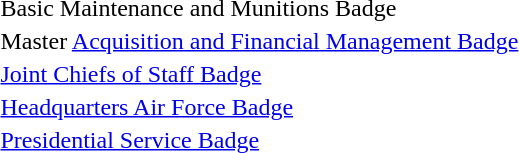<table>
<tr>
<td></td>
<td>Basic Maintenance and Munitions Badge</td>
</tr>
<tr>
<td></td>
<td>Master <a href='#'>Acquisition and Financial Management Badge</a></td>
</tr>
<tr>
<td></td>
<td><a href='#'>Joint Chiefs of Staff Badge</a></td>
</tr>
<tr>
<td></td>
<td><a href='#'>Headquarters Air Force Badge</a></td>
</tr>
<tr>
<td></td>
<td><a href='#'>Presidential Service Badge</a></td>
</tr>
<tr>
</tr>
</table>
